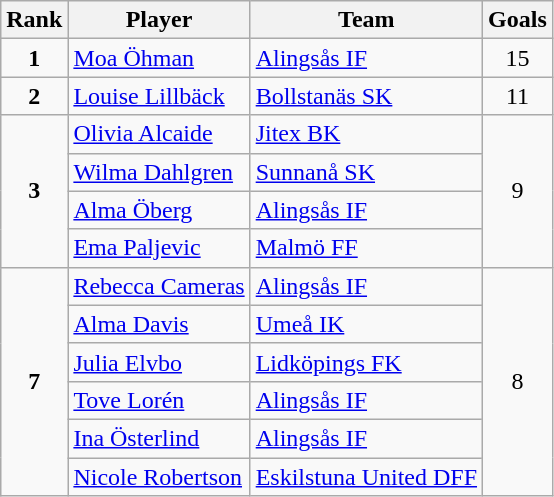<table class="wikitable sortable" style="text-align:center;">
<tr>
<th>Rank</th>
<th>Player</th>
<th>Team</th>
<th>Goals</th>
</tr>
<tr>
<td><strong>1</strong></td>
<td style="text-align:left;"> <a href='#'>Moa Öhman</a></td>
<td style="text-align:left;"><a href='#'>Alingsås IF</a></td>
<td>15</td>
</tr>
<tr>
<td><strong>2</strong></td>
<td style="text-align:left;"> <a href='#'>Louise Lillbäck</a></td>
<td style="text-align:left;"><a href='#'>Bollstanäs SK</a></td>
<td>11</td>
</tr>
<tr>
<td rowspan = 4><strong>3</strong></td>
<td style="text-align:left;"> <a href='#'>Olivia Alcaide</a></td>
<td style="text-align:left;"><a href='#'>Jitex BK</a></td>
<td rowspan = 4>9</td>
</tr>
<tr>
<td style="text-align:left;"> <a href='#'>Wilma Dahlgren</a></td>
<td style="text-align:left;"><a href='#'>Sunnanå SK</a></td>
</tr>
<tr>
<td style="text-align:left;"> <a href='#'>Alma Öberg</a></td>
<td style="text-align:left;"><a href='#'>Alingsås IF</a></td>
</tr>
<tr>
<td style="text-align:left;"> <a href='#'>Ema Paljevic</a></td>
<td style="text-align:left;"><a href='#'>Malmö FF</a></td>
</tr>
<tr>
<td rowspan = 6><strong>7</strong></td>
<td style="text-align:left;"> <a href='#'>Rebecca Cameras</a></td>
<td style="text-align:left;"><a href='#'>Alingsås IF</a></td>
<td rowspan = 6>8</td>
</tr>
<tr>
<td style="text-align:left;"> <a href='#'>Alma Davis</a></td>
<td style="text-align:left;"><a href='#'>Umeå IK</a></td>
</tr>
<tr>
<td style="text-align:left;"> <a href='#'>Julia Elvbo</a></td>
<td style="text-align:left;"><a href='#'>Lidköpings FK</a></td>
</tr>
<tr>
<td style="text-align:left;"> <a href='#'>Tove Lorén</a></td>
<td style="text-align:left;"><a href='#'>Alingsås IF</a></td>
</tr>
<tr>
<td style="text-align:left;"> <a href='#'>Ina Österlind</a></td>
<td style="text-align:left;"><a href='#'>Alingsås IF</a></td>
</tr>
<tr>
<td style="text-align:left;"> <a href='#'>Nicole Robertson</a></td>
<td style="text-align:left;"><a href='#'>Eskilstuna United DFF</a><br></td>
</tr>
</table>
